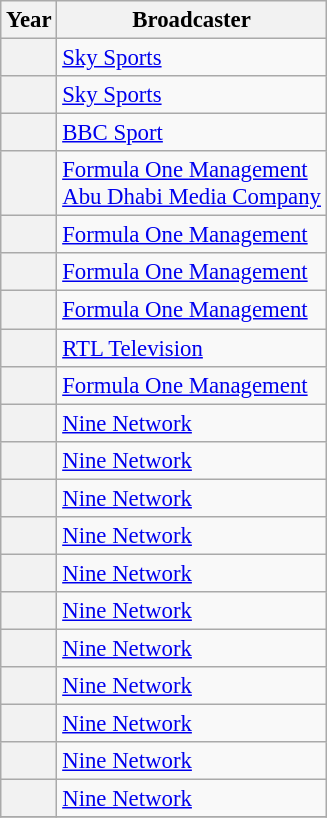<table class="wikitable" style="font-size:95%">
<tr>
<th>Year</th>
<th>Broadcaster</th>
</tr>
<tr>
<th></th>
<td> <a href='#'>Sky Sports</a></td>
</tr>
<tr>
<th></th>
<td> <a href='#'>Sky Sports</a></td>
</tr>
<tr>
<th></th>
<td> <a href='#'>BBC Sport</a></td>
</tr>
<tr>
<th></th>
<td> <a href='#'>Formula One Management</a> <br>  <a href='#'>Abu Dhabi Media Company</a></td>
</tr>
<tr>
<th></th>
<td> <a href='#'>Formula One Management</a></td>
</tr>
<tr>
<th></th>
<td> <a href='#'>Formula One Management</a></td>
</tr>
<tr>
<th></th>
<td> <a href='#'>Formula One Management</a></td>
</tr>
<tr>
<th></th>
<td> <a href='#'>RTL Television</a></td>
</tr>
<tr>
<th></th>
<td> <a href='#'>Formula One Management</a></td>
</tr>
<tr>
<th></th>
<td> <a href='#'>Nine Network</a></td>
</tr>
<tr>
<th></th>
<td> <a href='#'>Nine Network</a></td>
</tr>
<tr>
<th></th>
<td> <a href='#'>Nine Network</a></td>
</tr>
<tr>
<th></th>
<td> <a href='#'>Nine Network</a></td>
</tr>
<tr>
<th></th>
<td> <a href='#'>Nine Network</a></td>
</tr>
<tr>
<th></th>
<td> <a href='#'>Nine Network</a></td>
</tr>
<tr>
<th></th>
<td> <a href='#'>Nine Network</a></td>
</tr>
<tr>
<th></th>
<td> <a href='#'>Nine Network</a></td>
</tr>
<tr>
<th></th>
<td> <a href='#'>Nine Network</a></td>
</tr>
<tr>
<th></th>
<td> <a href='#'>Nine Network</a></td>
</tr>
<tr>
<th></th>
<td> <a href='#'>Nine Network</a></td>
</tr>
<tr>
</tr>
</table>
